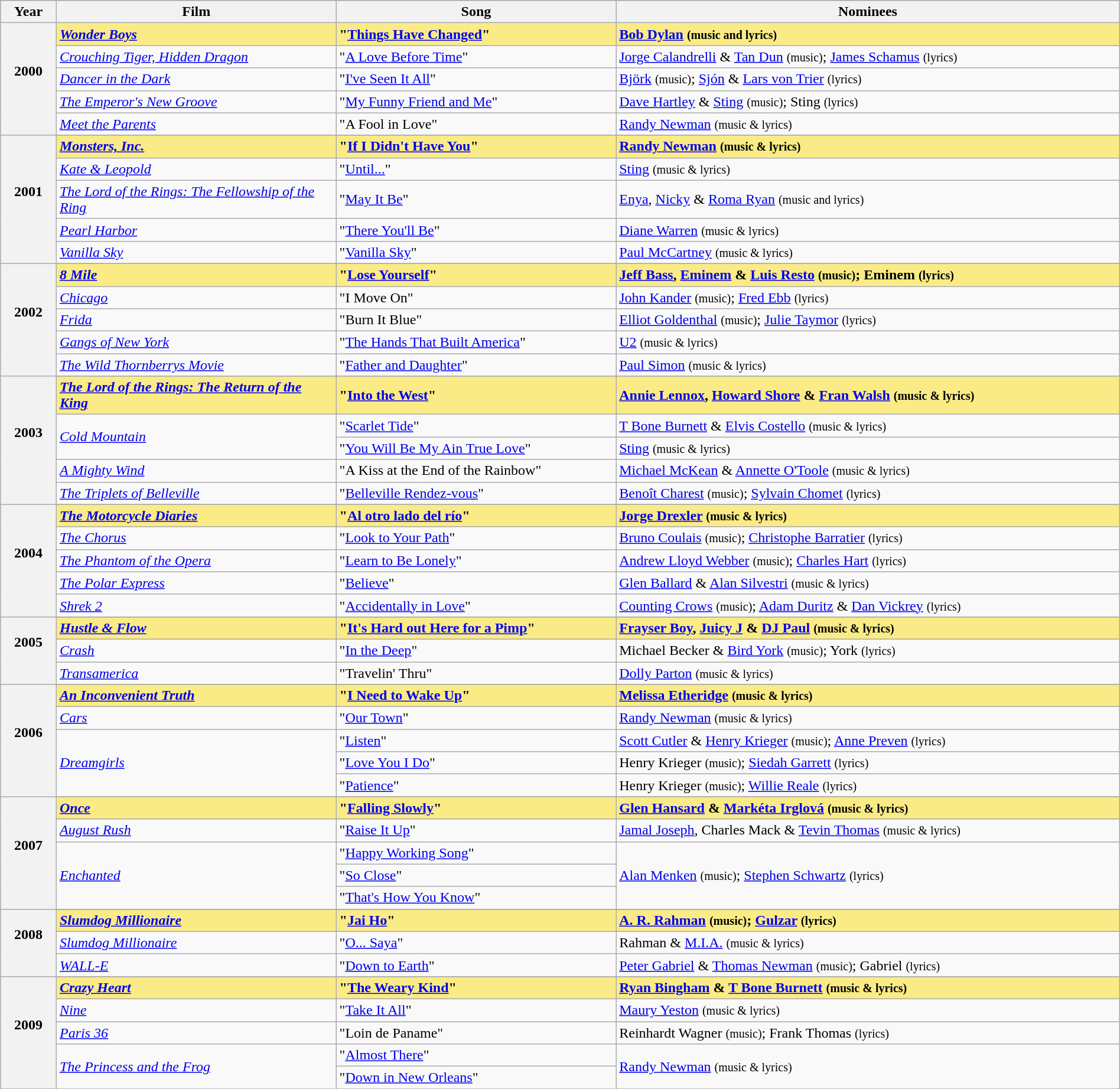<table class="wikitable" style="width:100%">
<tr bgcolor="#bebebe">
<th width="5%">Year</th>
<th width="25%">Film</th>
<th width="25%">Song</th>
<th width="45%">Nominees</th>
</tr>
<tr style="background:#FAEB86">
<th rowspan="5">2000<br> <br></th>
<td><strong><em><a href='#'>Wonder Boys</a></em></strong></td>
<td><strong>"<a href='#'>Things Have Changed</a>"</strong></td>
<td><strong><a href='#'>Bob Dylan</a> <small>(music and lyrics)</small></strong></td>
</tr>
<tr>
<td><em><a href='#'>Crouching Tiger, Hidden Dragon</a></em></td>
<td>"<a href='#'>A Love Before Time</a>"</td>
<td><a href='#'>Jorge Calandrelli</a> & <a href='#'>Tan Dun</a> <small>(music)</small>; <a href='#'>James Schamus</a> <small>(lyrics)</small></td>
</tr>
<tr>
<td><em><a href='#'>Dancer in the Dark</a></em></td>
<td>"<a href='#'>I've Seen It All</a>"</td>
<td><a href='#'>Björk</a> <small>(music)</small>; <a href='#'>Sjón</a> & <a href='#'>Lars von Trier</a> <small>(lyrics)</small></td>
</tr>
<tr>
<td><em><a href='#'>The Emperor's New Groove</a></em></td>
<td>"<a href='#'>My Funny Friend and Me</a>"</td>
<td><a href='#'>Dave Hartley</a> & <a href='#'>Sting</a> <small>(music)</small>; Sting <small>(lyrics)</small></td>
</tr>
<tr>
<td><em><a href='#'>Meet the Parents</a></em></td>
<td>"A Fool in Love"</td>
<td><a href='#'>Randy Newman</a> <small>(music & lyrics)</small></td>
</tr>
<tr>
<th rowspan="6" style="text-align:center">2001<br> <br></th>
</tr>
<tr style="background:#FAEB86">
<td><strong><em><a href='#'>Monsters, Inc.</a></em></strong></td>
<td><strong>"<a href='#'>If I Didn't Have You</a>"</strong></td>
<td><strong><a href='#'>Randy Newman</a> <small>(music & lyrics)</small></strong></td>
</tr>
<tr>
<td><em><a href='#'>Kate & Leopold</a></em></td>
<td>"<a href='#'>Until...</a>"</td>
<td><a href='#'>Sting</a> <small>(music & lyrics)</small></td>
</tr>
<tr>
<td><em><a href='#'>The Lord of the Rings: The Fellowship of the Ring</a></em></td>
<td>"<a href='#'>May It Be</a>"</td>
<td><a href='#'>Enya</a>, <a href='#'>Nicky</a> & <a href='#'>Roma Ryan</a> <small>(music and lyrics)</small></td>
</tr>
<tr>
<td><em><a href='#'>Pearl Harbor</a></em></td>
<td>"<a href='#'>There You'll Be</a>"</td>
<td><a href='#'>Diane Warren</a> <small>(music & lyrics)</small></td>
</tr>
<tr>
<td><em><a href='#'>Vanilla Sky</a></em></td>
<td>"<a href='#'>Vanilla Sky</a>"</td>
<td><a href='#'>Paul McCartney</a> <small>(music & lyrics)</small></td>
</tr>
<tr>
<th rowspan="6" style="text-align:center">2002<br> <br></th>
</tr>
<tr style="background:#FAEB86">
<td><strong><em><a href='#'>8 Mile</a></em></strong></td>
<td><strong>"<a href='#'>Lose Yourself</a>"</strong></td>
<td><strong><a href='#'>Jeff Bass</a>, <a href='#'>Eminem</a> & <a href='#'>Luis Resto</a> <small>(music)</small>; Eminem <small>(lyrics)</small></strong></td>
</tr>
<tr>
<td><em><a href='#'>Chicago</a></em></td>
<td>"I Move On"</td>
<td><a href='#'>John Kander</a> <small>(music)</small>; <a href='#'>Fred Ebb</a> <small>(lyrics)</small></td>
</tr>
<tr>
<td><em><a href='#'>Frida</a></em></td>
<td>"Burn It Blue"</td>
<td><a href='#'>Elliot Goldenthal</a> <small>(music)</small>; <a href='#'>Julie Taymor</a> <small>(lyrics)</small></td>
</tr>
<tr>
<td><em><a href='#'>Gangs of New York</a></em></td>
<td>"<a href='#'>The Hands That Built America</a>"</td>
<td><a href='#'>U2</a> <small>(music & lyrics)</small></td>
</tr>
<tr>
<td><em><a href='#'>The Wild Thornberrys Movie</a></em></td>
<td>"<a href='#'>Father and Daughter</a>"</td>
<td><a href='#'>Paul Simon</a> <small>(music & lyrics)</small></td>
</tr>
<tr>
<th rowspan="6" style="text-align:center">2003<br> <br></th>
</tr>
<tr style="background:#FAEB86">
<td><strong><em><a href='#'>The Lord of the Rings: The Return of the King</a></em></strong></td>
<td><strong>"<a href='#'>Into the West</a>"</strong></td>
<td><strong><a href='#'>Annie Lennox</a>, <a href='#'>Howard Shore</a> & <a href='#'>Fran Walsh</a> <small>(music & lyrics)</small></strong></td>
</tr>
<tr>
<td rowspan=2><em><a href='#'>Cold Mountain</a></em></td>
<td>"<a href='#'>Scarlet Tide</a>"</td>
<td><a href='#'>T Bone Burnett</a> & <a href='#'>Elvis Costello</a> <small>(music & lyrics)</small></td>
</tr>
<tr>
<td>"<a href='#'>You Will Be My Ain True Love</a>"</td>
<td><a href='#'>Sting</a> <small>(music & lyrics)</small></td>
</tr>
<tr>
<td><em><a href='#'>A Mighty Wind</a></em></td>
<td>"A Kiss at the End of the Rainbow"</td>
<td><a href='#'>Michael McKean</a> & <a href='#'>Annette O'Toole</a> <small>(music & lyrics)</small></td>
</tr>
<tr>
<td><em><a href='#'>The Triplets of Belleville</a></em></td>
<td>"<a href='#'>Belleville Rendez-vous</a>"</td>
<td><a href='#'>Benoît Charest</a> <small>(music)</small>; <a href='#'>Sylvain Chomet</a> <small>(lyrics)</small></td>
</tr>
<tr>
<th rowspan="6" style="text-align:center">2004<br> <br></th>
</tr>
<tr style="background:#FAEB86">
<td><strong><em><a href='#'>The Motorcycle Diaries</a></em></strong></td>
<td><strong>"<a href='#'>Al otro lado del río</a>"</strong></td>
<td><strong><a href='#'>Jorge Drexler</a> <small>(music & lyrics)</small></strong></td>
</tr>
<tr>
<td><em><a href='#'>The Chorus</a></em></td>
<td>"<a href='#'>Look to Your Path</a>"</td>
<td><a href='#'>Bruno Coulais</a> <small>(music)</small>; <a href='#'>Christophe Barratier</a> <small>(lyrics)</small></td>
</tr>
<tr>
<td><em><a href='#'>The Phantom of the Opera</a></em></td>
<td>"<a href='#'>Learn to Be Lonely</a>"</td>
<td><a href='#'>Andrew Lloyd Webber</a> <small>(music)</small>; <a href='#'>Charles Hart</a> <small>(lyrics)</small></td>
</tr>
<tr>
<td><em><a href='#'>The Polar Express</a></em></td>
<td>"<a href='#'>Believe</a>"</td>
<td><a href='#'>Glen Ballard</a> & <a href='#'>Alan Silvestri</a> <small>(music & lyrics)</small></td>
</tr>
<tr>
<td><em><a href='#'>Shrek 2</a></em></td>
<td>"<a href='#'>Accidentally in Love</a>"</td>
<td><a href='#'>Counting Crows</a> <small>(music)</small>; <a href='#'>Adam Duritz</a> & <a href='#'>Dan Vickrey</a> <small>(lyrics)</small></td>
</tr>
<tr>
<th rowspan="4" style="text-align:center">2005<br> <br></th>
</tr>
<tr style="background:#FAEB86">
<td><strong><em><a href='#'>Hustle & Flow</a></em></strong></td>
<td><strong>"<a href='#'>It's Hard out Here for a Pimp</a>"</strong></td>
<td><strong><a href='#'>Frayser Boy</a>, <a href='#'>Juicy J</a> & <a href='#'>DJ Paul</a> <small>(music & lyrics)</small></strong></td>
</tr>
<tr>
<td><em><a href='#'>Crash</a></em></td>
<td>"<a href='#'>In the Deep</a>"</td>
<td>Michael Becker & <a href='#'>Bird York</a> <small>(music)</small>; York <small>(lyrics)</small></td>
</tr>
<tr>
<td><em><a href='#'>Transamerica</a></em></td>
<td>"Travelin' Thru"</td>
<td><a href='#'>Dolly Parton</a> <small>(music & lyrics)</small></td>
</tr>
<tr>
<th rowspan="6" style="text-align:center">2006<br> <br></th>
</tr>
<tr style="background:#FAEB86">
<td><strong><em><a href='#'>An Inconvenient Truth</a></em></strong></td>
<td><strong>"<a href='#'>I Need to Wake Up</a>"</strong></td>
<td><strong><a href='#'>Melissa Etheridge</a> <small>(music & lyrics)</small></strong></td>
</tr>
<tr>
<td><em><a href='#'>Cars</a></em></td>
<td>"<a href='#'>Our Town</a>"</td>
<td><a href='#'>Randy Newman</a> <small>(music & lyrics)</small></td>
</tr>
<tr>
<td rowspan=3><em><a href='#'>Dreamgirls</a></em></td>
<td>"<a href='#'>Listen</a>"</td>
<td><a href='#'>Scott Cutler</a> & <a href='#'>Henry Krieger</a> <small>(music)</small>; <a href='#'>Anne Preven</a> <small>(lyrics)</small> </td>
</tr>
<tr>
<td>"<a href='#'>Love You I Do</a>"</td>
<td>Henry Krieger <small>(music)</small>; <a href='#'>Siedah Garrett</a> <small>(lyrics)</small></td>
</tr>
<tr>
<td>"<a href='#'>Patience</a>"</td>
<td>Henry Krieger <small>(music)</small>; <a href='#'>Willie Reale</a> <small>(lyrics)</small></td>
</tr>
<tr>
<th rowspan="6" style="text-align:center">2007<br> <br></th>
</tr>
<tr style="background:#FAEB86">
<td><strong><em><a href='#'>Once</a></em></strong></td>
<td><strong>"<a href='#'>Falling Slowly</a>"</strong></td>
<td><strong><a href='#'>Glen Hansard</a> & <a href='#'>Markéta Irglová</a> <small>(music & lyrics)</small></strong></td>
</tr>
<tr>
<td><em><a href='#'>August Rush</a></em></td>
<td>"<a href='#'>Raise It Up</a>"</td>
<td><a href='#'>Jamal Joseph</a>, Charles Mack & <a href='#'>Tevin Thomas</a> <small>(music & lyrics)</small></td>
</tr>
<tr>
<td rowspan=3><em><a href='#'>Enchanted</a></em></td>
<td>"<a href='#'>Happy Working Song</a>"</td>
<td rowspan=3><a href='#'>Alan Menken</a> <small>(music)</small>; <a href='#'>Stephen Schwartz</a> <small>(lyrics)</small></td>
</tr>
<tr>
<td>"<a href='#'>So Close</a>"</td>
</tr>
<tr>
<td>"<a href='#'>That's How You Know</a>"</td>
</tr>
<tr>
<th rowspan="4" style="text-align:center">2008<br> <br></th>
</tr>
<tr style="background:#FAEB86">
<td><strong><em><a href='#'>Slumdog Millionaire</a></em></strong></td>
<td><strong>"<a href='#'>Jai Ho</a>"</strong></td>
<td><strong><a href='#'>A. R. Rahman</a> <small>(music)</small>; <a href='#'>Gulzar</a> <small>(lyrics)</small></strong></td>
</tr>
<tr>
<td><em><a href='#'>Slumdog Millionaire</a></em></td>
<td>"<a href='#'>O... Saya</a>"</td>
<td>Rahman & <a href='#'>M.I.A.</a> <small>(music & lyrics)</small></td>
</tr>
<tr>
<td><em><a href='#'>WALL-E</a></em></td>
<td>"<a href='#'>Down to Earth</a>"</td>
<td><a href='#'>Peter Gabriel</a> & <a href='#'>Thomas Newman</a> <small>(music)</small>; Gabriel <small>(lyrics)</small></td>
</tr>
<tr>
<th rowspan="6" style="text-align:center">2009<br> <br></th>
</tr>
<tr style="background:#FAEB86">
<td><strong><em><a href='#'>Crazy Heart</a></em></strong></td>
<td><strong>"<a href='#'>The Weary Kind</a>"</strong></td>
<td><strong><a href='#'>Ryan Bingham</a> & <a href='#'>T Bone Burnett</a> <small>(music & lyrics)</small></strong></td>
</tr>
<tr>
<td><em><a href='#'>Nine</a></em></td>
<td>"<a href='#'>Take It All</a>"</td>
<td><a href='#'>Maury Yeston</a> <small>(music & lyrics)</small></td>
</tr>
<tr>
<td><em><a href='#'>Paris 36</a></em></td>
<td>"Loin de Paname"</td>
<td>Reinhardt Wagner <small>(music)</small>; Frank Thomas <small>(lyrics)</small></td>
</tr>
<tr>
<td rowspan=2><em><a href='#'>The Princess and the Frog</a></em></td>
<td>"<a href='#'>Almost There</a>"</td>
<td rowspan=2><a href='#'>Randy Newman</a> <small>(music & lyrics)</small></td>
</tr>
<tr>
<td>"<a href='#'>Down in New Orleans</a>"</td>
</tr>
<tr>
</tr>
</table>
